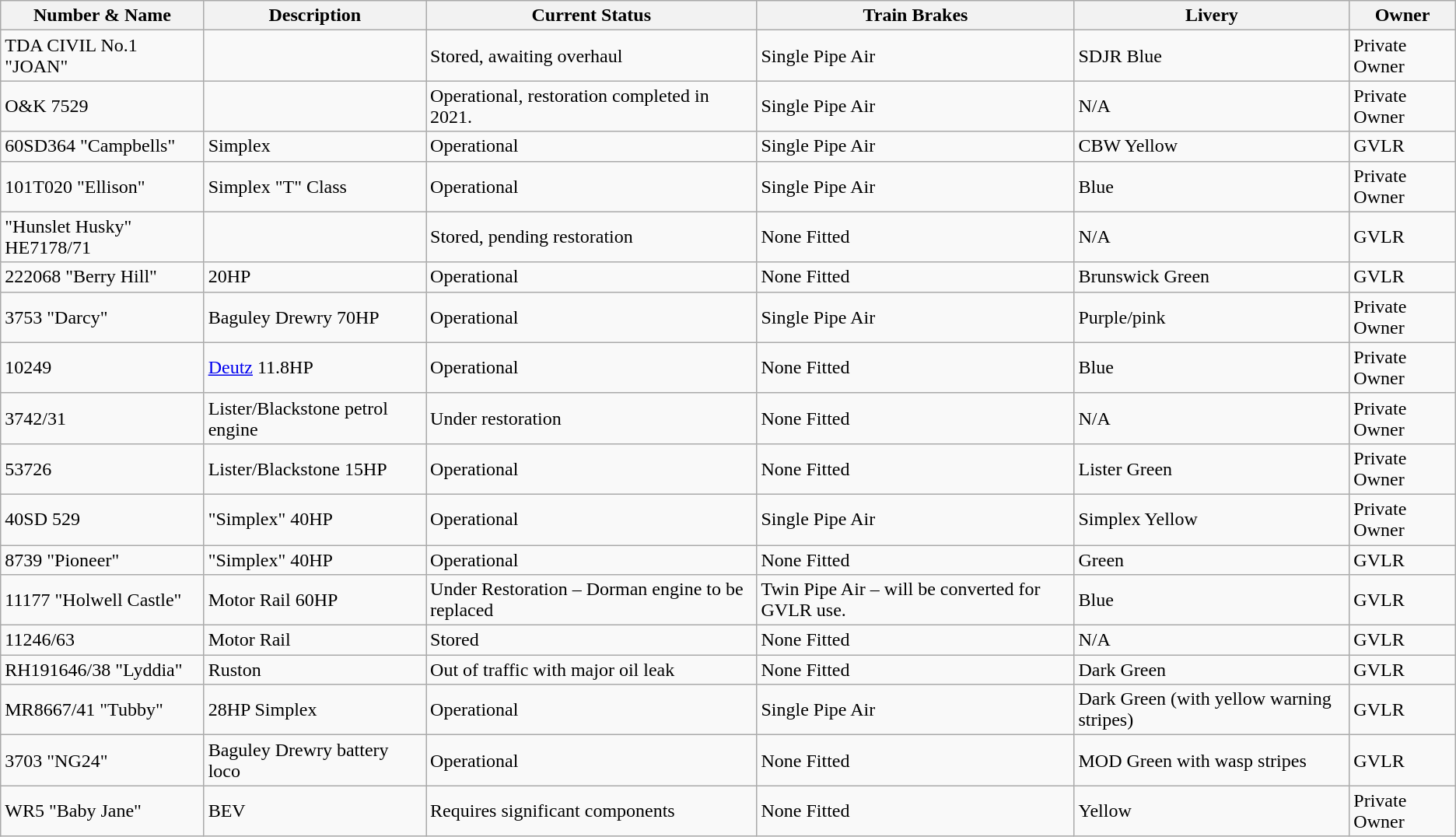<table class="wikitable">
<tr>
<th>Number & Name</th>
<th>Description</th>
<th>Current Status</th>
<th>Train Brakes</th>
<th>Livery</th>
<th>Owner</th>
</tr>
<tr>
<td>TDA CIVIL No.1 "JOAN"</td>
<td></td>
<td>Stored, awaiting overhaul</td>
<td>Single Pipe Air</td>
<td>SDJR Blue</td>
<td>Private Owner</td>
</tr>
<tr>
<td>O&K 7529</td>
<td></td>
<td>Operational, restoration completed in 2021.</td>
<td>Single Pipe Air</td>
<td>N/A</td>
<td>Private Owner</td>
</tr>
<tr>
<td>60SD364 "Campbells"</td>
<td> Simplex</td>
<td>Operational</td>
<td>Single Pipe Air</td>
<td>CBW Yellow</td>
<td>GVLR</td>
</tr>
<tr>
<td>101T020 "Ellison"</td>
<td> Simplex "T" Class</td>
<td>Operational</td>
<td>Single Pipe Air</td>
<td>Blue</td>
<td>Private Owner</td>
</tr>
<tr>
<td>"Hunslet Husky" HE7178/71</td>
<td></td>
<td>Stored, pending restoration</td>
<td>None Fitted</td>
<td>N/A</td>
<td>GVLR</td>
</tr>
<tr>
<td>222068 "Berry Hill"</td>
<td> 20HP</td>
<td>Operational</td>
<td>None Fitted</td>
<td>Brunswick Green</td>
<td>GVLR</td>
</tr>
<tr>
<td>3753 "Darcy"</td>
<td>Baguley Drewry 70HP</td>
<td>Operational</td>
<td>Single Pipe Air</td>
<td>Purple/pink</td>
<td>Private Owner</td>
</tr>
<tr>
<td>10249</td>
<td><a href='#'>Deutz</a> 11.8HP</td>
<td>Operational</td>
<td>None Fitted</td>
<td>Blue</td>
<td>Private Owner</td>
</tr>
<tr>
<td>3742/31</td>
<td>Lister/Blackstone petrol engine</td>
<td>Under restoration</td>
<td>None Fitted</td>
<td>N/A</td>
<td>Private Owner</td>
</tr>
<tr>
<td>53726</td>
<td>Lister/Blackstone 15HP</td>
<td>Operational</td>
<td>None Fitted</td>
<td>Lister Green</td>
<td>Private Owner</td>
</tr>
<tr>
<td>40SD 529</td>
<td> "Simplex" 40HP</td>
<td>Operational</td>
<td>Single Pipe Air</td>
<td>Simplex Yellow</td>
<td>Private Owner</td>
</tr>
<tr>
<td>8739 "Pioneer"</td>
<td> "Simplex" 40HP</td>
<td>Operational</td>
<td>None Fitted</td>
<td>Green</td>
<td>GVLR</td>
</tr>
<tr>
<td>11177 "Holwell Castle"</td>
<td> Motor Rail 60HP</td>
<td>Under Restoration – Dorman engine to be replaced</td>
<td>Twin Pipe Air – will be converted for GVLR use.</td>
<td>Blue</td>
<td>GVLR</td>
</tr>
<tr>
<td>11246/63</td>
<td> Motor Rail</td>
<td>Stored</td>
<td>None Fitted</td>
<td>N/A</td>
<td>GVLR</td>
</tr>
<tr>
<td>RH191646/38 "Lyddia"</td>
<td> Ruston</td>
<td>Out of traffic with major oil leak</td>
<td>None Fitted</td>
<td>Dark Green</td>
<td>GVLR</td>
</tr>
<tr>
<td>MR8667/41 "Tubby"</td>
<td> 28HP Simplex</td>
<td>Operational</td>
<td>Single Pipe Air</td>
<td>Dark Green (with yellow warning stripes)</td>
<td>GVLR</td>
</tr>
<tr>
<td>3703 "NG24"</td>
<td>Baguley Drewry battery loco</td>
<td>Operational</td>
<td>None Fitted</td>
<td>MOD Green with wasp stripes</td>
<td>GVLR</td>
</tr>
<tr>
<td>WR5 "Baby Jane"</td>
<td> BEV</td>
<td>Requires significant components</td>
<td>None Fitted</td>
<td>Yellow</td>
<td>Private Owner</td>
</tr>
</table>
